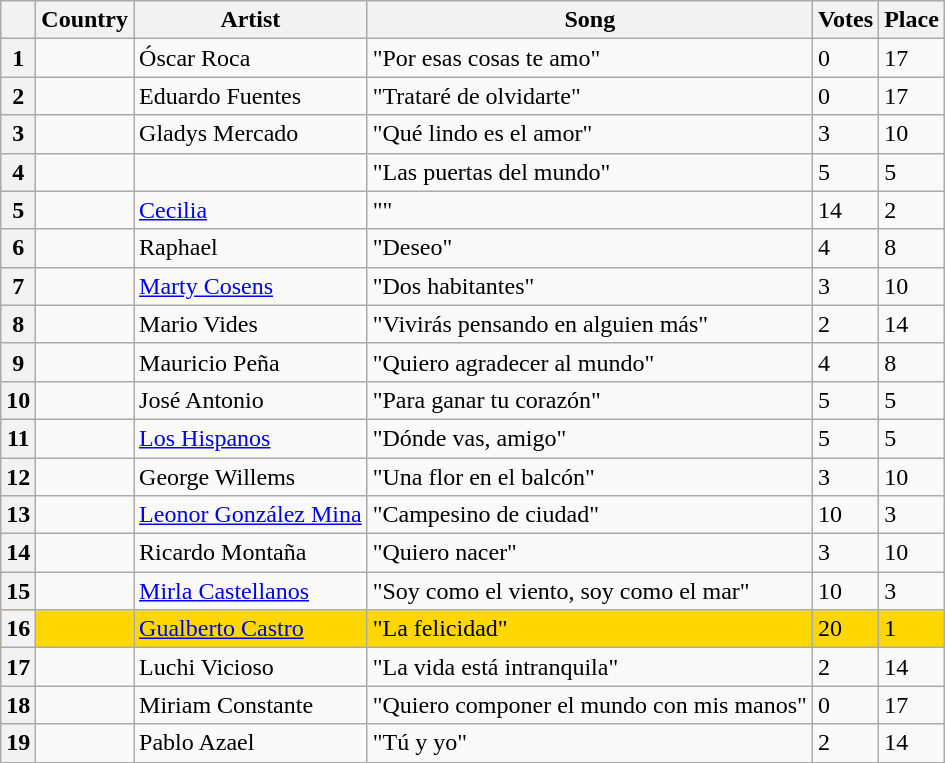<table class="wikitable sortable plainrowheaders">
<tr>
<th scope="col"></th>
<th scope="col">Country</th>
<th scope="col">Artist</th>
<th scope="col">Song</th>
<th scope="col" class="unsortable">Votes</th>
<th scope="col">Place</th>
</tr>
<tr>
<th scope="row" style="text-align:center;">1</th>
<td></td>
<td>Óscar Roca</td>
<td>"Por esas cosas te amo"</td>
<td>0</td>
<td>17</td>
</tr>
<tr>
<th scope="row" style="text-align:center;">2</th>
<td></td>
<td>Eduardo Fuentes</td>
<td>"Trataré de olvidarte"</td>
<td>0</td>
<td>17</td>
</tr>
<tr>
<th scope="row" style="text-align:center;">3</th>
<td></td>
<td>Gladys Mercado</td>
<td>"Qué lindo es el amor"</td>
<td>3</td>
<td>10</td>
</tr>
<tr>
<th scope="row" style="text-align:center;">4</th>
<td></td>
<td></td>
<td>"Las puertas del mundo"</td>
<td>5</td>
<td>5</td>
</tr>
<tr>
<th scope="row" style="text-align:center;">5</th>
<td></td>
<td><a href='#'>Cecilia</a></td>
<td>""</td>
<td>14</td>
<td>2</td>
</tr>
<tr>
<th scope="row" style="text-align:center;">6</th>
<td></td>
<td>Raphael</td>
<td>"Deseo"</td>
<td>4</td>
<td>8</td>
</tr>
<tr>
<th scope="row" style="text-align:center;">7</th>
<td></td>
<td><a href='#'>Marty Cosens</a></td>
<td>"Dos habitantes"</td>
<td>3</td>
<td>10</td>
</tr>
<tr>
<th scope="row" style="text-align:center;">8</th>
<td></td>
<td>Mario Vides</td>
<td>"Vivirás pensando en alguien más"</td>
<td>2</td>
<td>14</td>
</tr>
<tr>
<th scope="row" style="text-align:center;">9</th>
<td></td>
<td>Mauricio Peña</td>
<td>"Quiero agradecer al mundo"</td>
<td>4</td>
<td>8</td>
</tr>
<tr>
<th scope="row" style="text-align:center;">10</th>
<td></td>
<td>José Antonio</td>
<td>"Para ganar tu corazón"</td>
<td>5</td>
<td>5</td>
</tr>
<tr>
<th scope="row" style="text-align:center;">11</th>
<td></td>
<td><a href='#'>Los Hispanos</a></td>
<td>"Dónde vas, amigo"</td>
<td>5</td>
<td>5</td>
</tr>
<tr>
<th scope="row" style="text-align:center;">12</th>
<td></td>
<td>George Willems</td>
<td>"Una flor en el balcón"</td>
<td>3</td>
<td>10</td>
</tr>
<tr>
<th scope="row" style="text-align:center;">13</th>
<td></td>
<td><a href='#'>Leonor González Mina</a></td>
<td>"Campesino de ciudad"</td>
<td>10</td>
<td>3</td>
</tr>
<tr>
<th scope="row" style="text-align:center;">14</th>
<td></td>
<td>Ricardo Montaña</td>
<td>"Quiero nacer"</td>
<td>3</td>
<td>10</td>
</tr>
<tr>
<th scope="row" style="text-align:center;">15</th>
<td></td>
<td><a href='#'>Mirla Castellanos</a></td>
<td>"Soy como el viento, soy como el mar"</td>
<td>10</td>
<td>3</td>
</tr>
<tr bgcolor="gold">
<th scope="row" style="text-align:center;">16</th>
<td></td>
<td><a href='#'>Gualberto Castro</a></td>
<td>"La felicidad"</td>
<td>20</td>
<td>1</td>
</tr>
<tr>
<th scope="row" style="text-align:center;">17</th>
<td></td>
<td>Luchi Vicioso</td>
<td>"La vida está intranquila"</td>
<td>2</td>
<td>14</td>
</tr>
<tr>
<th scope="row" style="text-align:center;">18</th>
<td></td>
<td>Miriam Constante</td>
<td>"Quiero componer el mundo con mis manos"</td>
<td>0</td>
<td>17</td>
</tr>
<tr>
<th scope="row" style="text-align:center;">19</th>
<td></td>
<td>Pablo Azael</td>
<td>"Tú y yo"</td>
<td>2</td>
<td>14</td>
</tr>
</table>
